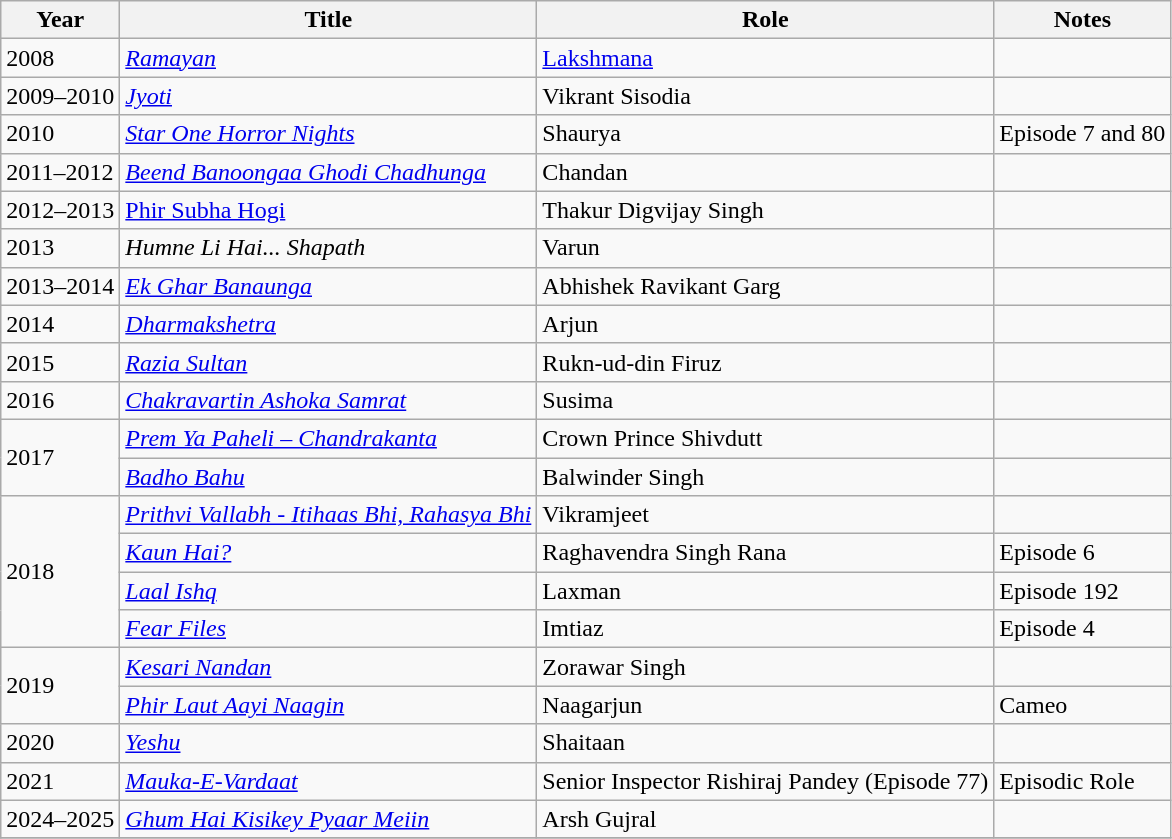<table class="wikitable sortable">
<tr>
<th>Year</th>
<th>Title</th>
<th>Role</th>
<th>Notes</th>
</tr>
<tr>
<td>2008</td>
<td><em><a href='#'>Ramayan</a></em></td>
<td><a href='#'>Lakshmana</a></td>
<td></td>
</tr>
<tr>
<td>2009–2010</td>
<td><em><a href='#'>Jyoti</a></em></td>
<td>Vikrant Sisodia</td>
<td></td>
</tr>
<tr>
<td>2010</td>
<td><em><a href='#'>Star One Horror Nights</a></em></td>
<td>Shaurya</td>
<td>Episode 7 and 80</td>
</tr>
<tr>
<td>2011–2012</td>
<td><em><a href='#'>Beend Banoongaa Ghodi Chadhunga</a></em></td>
<td>Chandan</td>
<td></td>
</tr>
<tr>
<td>2012–2013</td>
<td><a href='#'>Phir Subha Hogi</a></td>
<td>Thakur Digvijay Singh</td>
<td></td>
</tr>
<tr>
<td>2013</td>
<td><em>Humne Li Hai... Shapath</em></td>
<td>Varun</td>
<td></td>
</tr>
<tr>
<td>2013–2014</td>
<td><em><a href='#'>Ek Ghar Banaunga</a></em></td>
<td>Abhishek Ravikant Garg</td>
<td></td>
</tr>
<tr>
<td>2014</td>
<td><em><a href='#'>Dharmakshetra</a></em></td>
<td>Arjun</td>
<td></td>
</tr>
<tr>
<td>2015</td>
<td><em><a href='#'>Razia Sultan</a></em></td>
<td>Rukn-ud-din Firuz</td>
<td></td>
</tr>
<tr>
<td>2016</td>
<td><em><a href='#'>Chakravartin Ashoka Samrat</a></em></td>
<td>Susima</td>
<td></td>
</tr>
<tr>
<td rowspan="2">2017</td>
<td><em><a href='#'>Prem Ya Paheli – Chandrakanta</a></em></td>
<td>Crown Prince Shivdutt</td>
<td></td>
</tr>
<tr>
<td><em><a href='#'>Badho Bahu</a></em></td>
<td>Balwinder Singh</td>
<td></td>
</tr>
<tr>
<td rowspan="4">2018</td>
<td><em><a href='#'>Prithvi Vallabh - Itihaas Bhi, Rahasya Bhi</a></em></td>
<td>Vikramjeet</td>
<td></td>
</tr>
<tr>
<td><em><a href='#'>Kaun Hai?</a></em></td>
<td>Raghavendra Singh Rana</td>
<td>Episode 6</td>
</tr>
<tr>
<td><em><a href='#'>Laal Ishq</a></em></td>
<td>Laxman</td>
<td>Episode 192</td>
</tr>
<tr>
<td><em><a href='#'>Fear Files</a></em></td>
<td>Imtiaz</td>
<td>Episode 4</td>
</tr>
<tr>
<td rowspan = "2">2019</td>
<td><em><a href='#'>Kesari Nandan</a></em></td>
<td>Zorawar Singh</td>
<td></td>
</tr>
<tr>
<td><em><a href='#'>Phir Laut Aayi Naagin</a></em></td>
<td>Naagarjun</td>
<td>Cameo</td>
</tr>
<tr>
<td>2020</td>
<td><em><a href='#'>Yeshu</a></em></td>
<td>Shaitaan</td>
<td></td>
</tr>
<tr>
<td>2021</td>
<td><em><a href='#'>Mauka-E-Vardaat</a></em></td>
<td>Senior Inspector Rishiraj Pandey (Episode 77)</td>
<td>Episodic Role</td>
</tr>
<tr>
<td>2024–2025</td>
<td><em><a href='#'>Ghum Hai Kisikey Pyaar Meiin</a></em></td>
<td>Arsh Gujral</td>
<td></td>
</tr>
<tr>
</tr>
</table>
